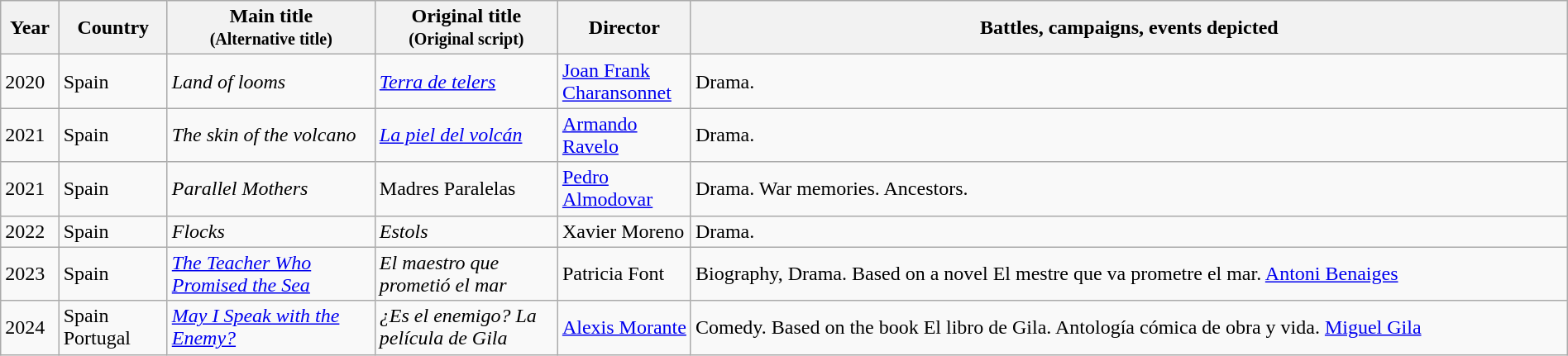<table class="wikitable sortable" style="width:100%;">
<tr>
<th class="unsortable">Year</th>
<th width= 80>Country</th>
<th width=160>Main title<br><small>(Alternative title)</small></th>
<th width=140>Original title<br><small>(Original script)</small></th>
<th width=100>Director</th>
<th class="unsortable">Battles, campaigns, events depicted</th>
</tr>
<tr>
<td>2020</td>
<td>Spain</td>
<td><em>Land of looms</em></td>
<td><em><a href='#'>Terra de telers</a></em></td>
<td><a href='#'>Joan Frank Charansonnet</a></td>
<td>Drama.</td>
</tr>
<tr>
<td>2021</td>
<td>Spain</td>
<td><em>The skin of the volcano</em></td>
<td><em><a href='#'>La piel del volcán</a></em></td>
<td><a href='#'>Armando Ravelo</a></td>
<td>Drama.</td>
</tr>
<tr>
<td>2021</td>
<td>Spain</td>
<td><em>Parallel Mothers</em></td>
<td>Madres Paralelas</td>
<td><a href='#'>Pedro Almodovar</a></td>
<td>Drama. War memories. Ancestors.</td>
</tr>
<tr>
<td>2022</td>
<td>Spain</td>
<td><em>Flocks</em></td>
<td><em>Estols</em></td>
<td>Xavier Moreno</td>
<td>Drama.</td>
</tr>
<tr>
<td>2023</td>
<td>Spain</td>
<td><em><a href='#'>The Teacher Who Promised the Sea</a></em></td>
<td><em>El maestro que prometió el mar</em></td>
<td>Patricia Font</td>
<td>Biography, Drama. Based on a novel El mestre que va prometre el mar. <a href='#'>Antoni Benaiges</a></td>
</tr>
<tr>
<td>2024</td>
<td>Spain<br>Portugal</td>
<td><em><a href='#'>May I Speak with the Enemy?</a></em></td>
<td><em>¿Es el enemigo? La película de Gila</em></td>
<td><a href='#'>Alexis Morante</a></td>
<td>Comedy. Based on the book El libro de Gila. Antología cómica de obra y vida. <a href='#'>Miguel Gila</a></td>
</tr>
</table>
